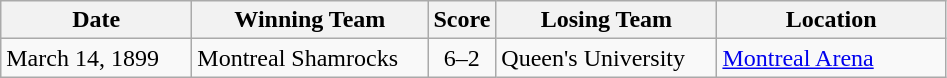<table class="wikitable">
<tr>
<th width="120">Date</th>
<th width="150">Winning Team</th>
<th width="5">Score</th>
<th width="140">Losing Team</th>
<th width="145">Location</th>
</tr>
<tr>
<td>March 14, 1899</td>
<td>Montreal Shamrocks</td>
<td align="center">6–2</td>
<td>Queen's University</td>
<td><a href='#'>Montreal Arena</a></td>
</tr>
</table>
